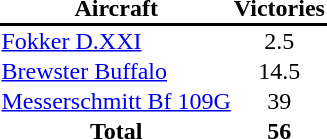<table cellpadding="1" cellspacing="0">
<tr>
<th>Aircraft</th>
<th>Victories</th>
</tr>
<tr>
<th bgcolor="#000000" colspan="2"></th>
</tr>
<tr>
<td><a href='#'>Fokker D.XXI</a></td>
<td align="center">2.5</td>
</tr>
<tr>
<td><a href='#'>Brewster Buffalo</a></td>
<td align="center">14.5</td>
</tr>
<tr>
<td><a href='#'>Messerschmitt Bf 109G</a></td>
<td align="center">39</td>
</tr>
<tr>
<th>Total</th>
<th>56</th>
</tr>
<tr>
</tr>
</table>
